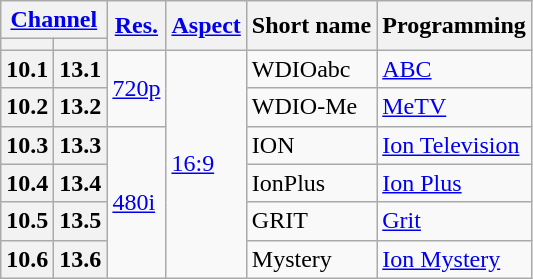<table class="wikitable">
<tr>
<th scope = "col" colspan="2"><a href='#'>Channel</a></th>
<th scope = "col" rowspan="2"><a href='#'>Res.</a></th>
<th scope = "col" rowspan="2"><a href='#'>Aspect</a></th>
<th scope = "col" rowspan="2">Short name</th>
<th scope = "col" rowspan="2">Programming</th>
</tr>
<tr>
<th scope = "col"></th>
<th></th>
</tr>
<tr>
<th scope = "row">10.1</th>
<th>13.1</th>
<td rowspan="2"><a href='#'>720p</a></td>
<td rowspan="6"><a href='#'>16:9</a></td>
<td>WDIOabc</td>
<td><a href='#'>ABC</a></td>
</tr>
<tr>
<th scope = "row">10.2</th>
<th>13.2</th>
<td>WDIO-Me</td>
<td><a href='#'>MeTV</a></td>
</tr>
<tr>
<th scope = "row">10.3</th>
<th>13.3</th>
<td rowspan="4"><a href='#'>480i</a></td>
<td>ION</td>
<td><a href='#'>Ion Television</a></td>
</tr>
<tr>
<th scope = "row">10.4</th>
<th>13.4</th>
<td>IonPlus</td>
<td><a href='#'>Ion Plus</a></td>
</tr>
<tr>
<th scope = "row">10.5</th>
<th>13.5</th>
<td>GRIT</td>
<td><a href='#'>Grit</a></td>
</tr>
<tr>
<th scope = "row">10.6</th>
<th>13.6</th>
<td>Mystery</td>
<td><a href='#'>Ion Mystery</a></td>
</tr>
</table>
